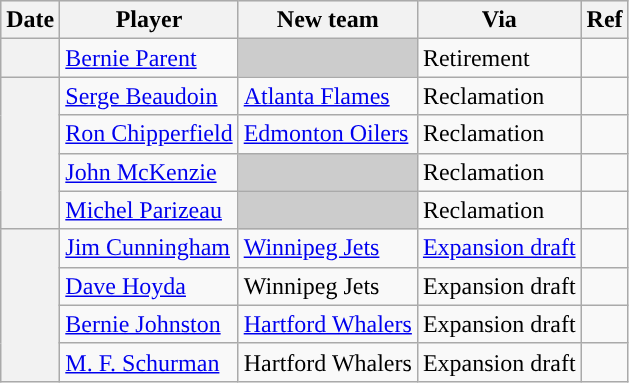<table class="wikitable plainrowheaders">
<tr style="background:#ddd; text-align:center;">
<th>Date</th>
<th>Player</th>
<th>New team</th>
<th>Via</th>
<th>Ref</th>
</tr>
<tr>
<th scope="row"></th>
<td><a href='#'>Bernie Parent</a></td>
<td style="background:#ccc"></td>
<td>Retirement</td>
<td></td>
</tr>
<tr>
<th scope="row" rowspan="4"></th>
<td><a href='#'>Serge Beaudoin</a></td>
<td><a href='#'>Atlanta Flames</a></td>
<td>Reclamation</td>
<td></td>
</tr>
<tr>
<td><a href='#'>Ron Chipperfield</a></td>
<td><a href='#'>Edmonton Oilers</a></td>
<td>Reclamation</td>
<td></td>
</tr>
<tr>
<td><a href='#'>John McKenzie</a></td>
<td style="background:#ccc"></td>
<td>Reclamation</td>
<td></td>
</tr>
<tr>
<td><a href='#'>Michel Parizeau</a></td>
<td style="background:#ccc"></td>
<td>Reclamation</td>
<td></td>
</tr>
<tr>
<th scope="row" rowspan="4"></th>
<td><a href='#'>Jim Cunningham</a></td>
<td><a href='#'>Winnipeg Jets</a></td>
<td><a href='#'>Expansion draft</a></td>
<td></td>
</tr>
<tr>
<td><a href='#'>Dave Hoyda</a></td>
<td>Winnipeg Jets</td>
<td>Expansion draft</td>
<td></td>
</tr>
<tr>
<td><a href='#'>Bernie Johnston</a></td>
<td><a href='#'>Hartford Whalers</a></td>
<td>Expansion draft</td>
<td></td>
</tr>
<tr>
<td><a href='#'>M. F. Schurman</a></td>
<td>Hartford Whalers</td>
<td>Expansion draft</td>
<td></td>
</tr>
</table>
